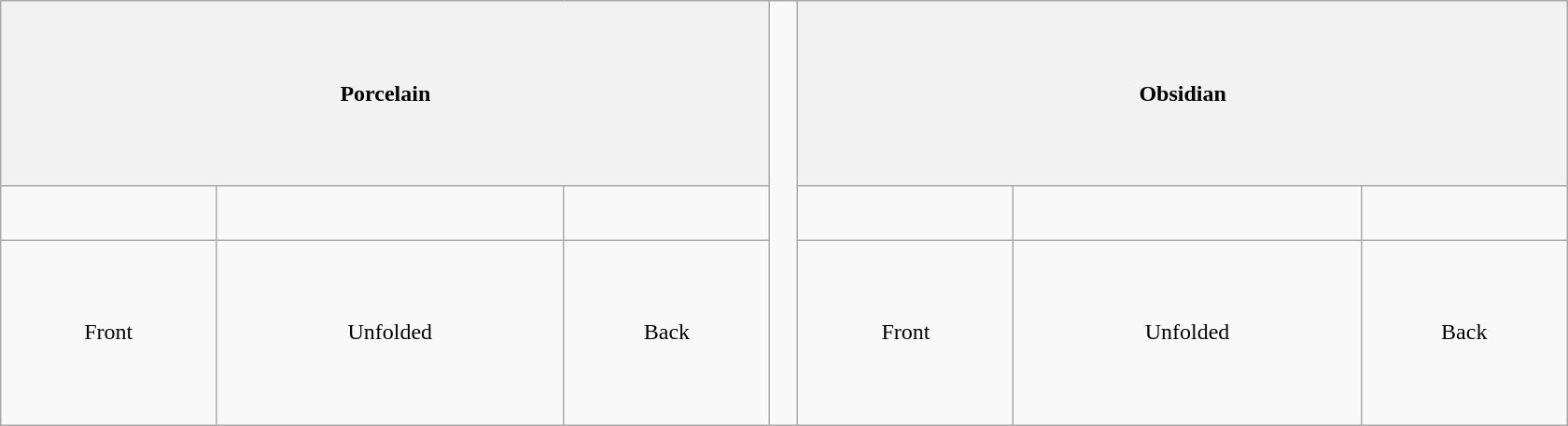<table class="wikitable" style="text-align: center; width:70em; height:19em;">
<tr>
<th colspan="3"> Porcelain</th>
<td rowspan=3 style="font-size:70%;"></td>
<th colspan="3"> Obsidian</th>
</tr>
<tr>
<td></td>
<td></td>
<td></td>
<td></td>
<td></td>
<td></td>
</tr>
<tr>
<td>Front</td>
<td>Unfolded</td>
<td>Back</td>
<td>Front</td>
<td>Unfolded</td>
<td>Back</td>
</tr>
</table>
